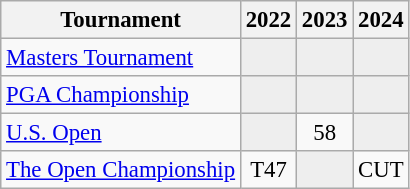<table class="wikitable" style="font-size:95%;text-align:center;">
<tr>
<th>Tournament</th>
<th>2022</th>
<th>2023</th>
<th>2024</th>
</tr>
<tr>
<td align=left><a href='#'>Masters Tournament</a></td>
<td style="background:#eeeeee;"></td>
<td style="background:#eeeeee;"></td>
<td style="background:#eeeeee;"></td>
</tr>
<tr>
<td align=left><a href='#'>PGA Championship</a></td>
<td style="background:#eeeeee;"></td>
<td style="background:#eeeeee;"></td>
<td style="background:#eeeeee;"></td>
</tr>
<tr>
<td align=left><a href='#'>U.S. Open</a></td>
<td style="background:#eeeeee;"></td>
<td>58</td>
<td style="background:#eeeeee;"></td>
</tr>
<tr>
<td align=left><a href='#'>The Open Championship</a></td>
<td>T47</td>
<td style="background:#eeeeee;"></td>
<td>CUT</td>
</tr>
</table>
